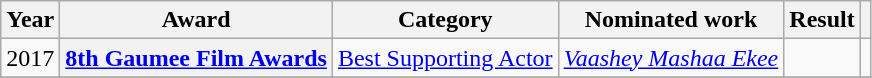<table class="wikitable plainrowheaders sortable">
<tr>
<th scope="col">Year</th>
<th scope="col">Award</th>
<th scope="col">Category</th>
<th scope="col">Nominated work</th>
<th scope="col">Result</th>
<th scope="col" class="unsortable"></th>
</tr>
<tr>
<td>2017</td>
<th scope="row"><a href='#'>8th Gaumee Film Awards</a></th>
<td><a href='#'>Best Supporting Actor</a></td>
<td><em><a href='#'>Vaashey Mashaa Ekee</a></em></td>
<td></td>
<td style="text-align:center;"></td>
</tr>
<tr>
</tr>
</table>
